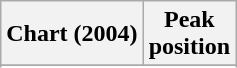<table class="wikitable sortable plainrowheaders" style="text-align:center">
<tr>
<th scope="col">Chart (2004)</th>
<th scope="col">Peak<br> position</th>
</tr>
<tr>
</tr>
<tr>
</tr>
</table>
